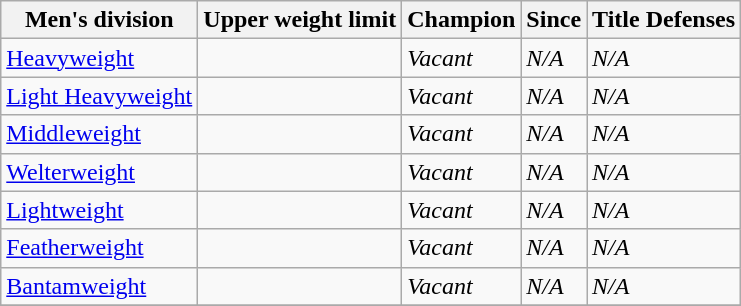<table class="wikitable">
<tr>
<th>Men's division</th>
<th>Upper weight limit</th>
<th>Champion</th>
<th>Since</th>
<th>Title Defenses</th>
</tr>
<tr>
<td><a href='#'>Heavyweight</a></td>
<td></td>
<td><em>Vacant</em></td>
<td><em>N/A</em></td>
<td><em>N/A</em></td>
</tr>
<tr>
<td><a href='#'>Light Heavyweight</a></td>
<td></td>
<td><em>Vacant</em></td>
<td><em>N/A</em></td>
<td><em>N/A</em></td>
</tr>
<tr>
<td><a href='#'>Middleweight</a></td>
<td></td>
<td><em>Vacant</em></td>
<td><em>N/A</em></td>
<td><em>N/A</em></td>
</tr>
<tr>
<td><a href='#'>Welterweight</a></td>
<td></td>
<td><em>Vacant</em></td>
<td><em>N/A</em></td>
<td><em>N/A</em></td>
</tr>
<tr>
<td><a href='#'>Lightweight</a></td>
<td></td>
<td><em>Vacant</em></td>
<td><em>N/A</em></td>
<td><em>N/A</em></td>
</tr>
<tr>
<td><a href='#'>Featherweight</a></td>
<td></td>
<td><em>Vacant</em></td>
<td><em>N/A</em></td>
<td><em>N/A</em></td>
</tr>
<tr>
<td><a href='#'>Bantamweight</a></td>
<td></td>
<td><em>Vacant</em></td>
<td><em>N/A</em></td>
<td><em>N/A</em></td>
</tr>
<tr>
</tr>
</table>
